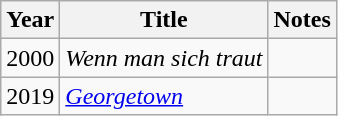<table class="wikitable sortable">
<tr>
<th>Year</th>
<th>Title</th>
<th>Notes</th>
</tr>
<tr>
<td>2000</td>
<td><em>Wenn man sich traut</em></td>
<td></td>
</tr>
<tr>
<td>2019</td>
<td><em><a href='#'>Georgetown</a></em></td>
<td></td>
</tr>
</table>
